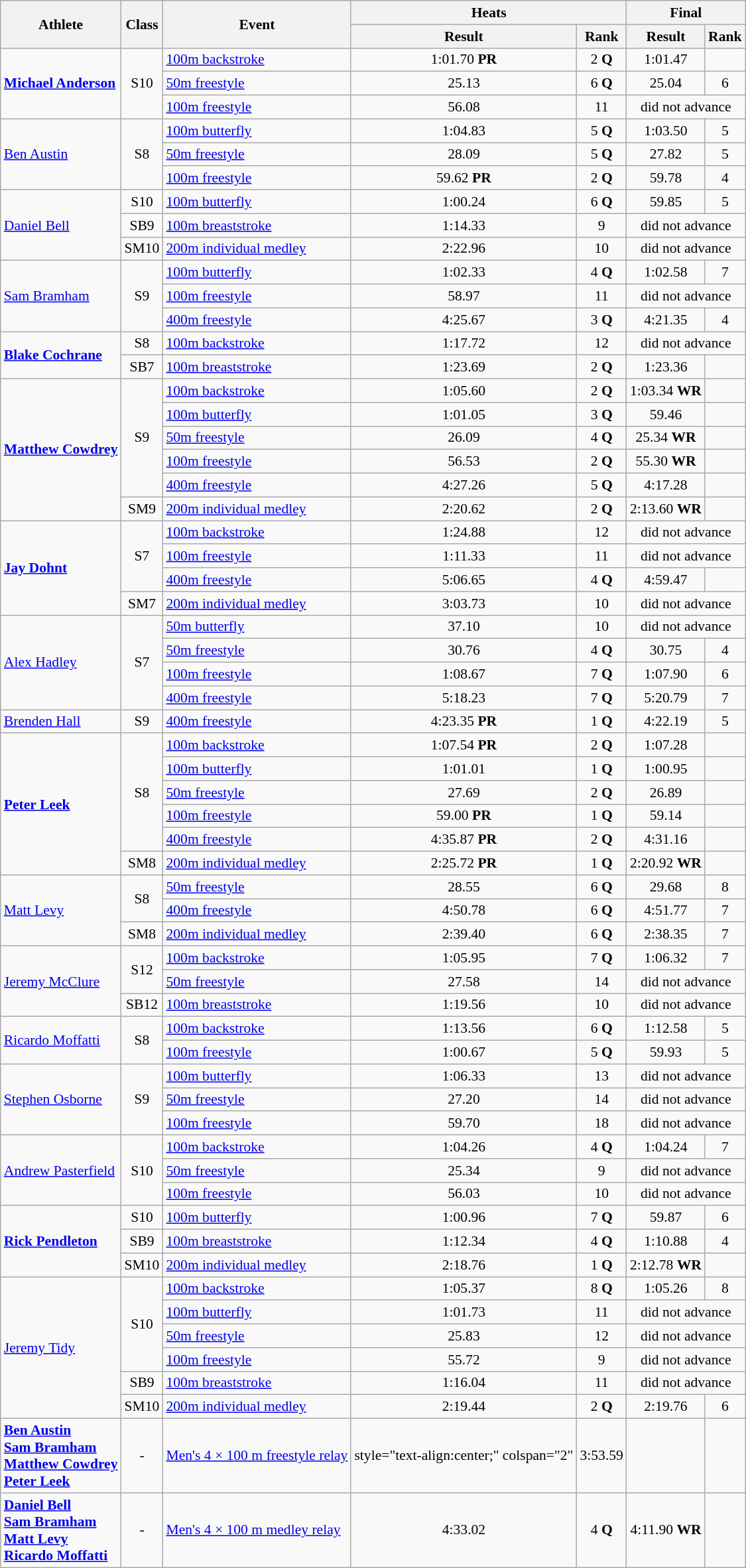<table class=wikitable style="font-size:90%">
<tr>
<th rowspan="2">Athlete</th>
<th rowspan="2">Class</th>
<th rowspan="2">Event</th>
<th colspan="2">Heats</th>
<th colspan="2">Final</th>
</tr>
<tr>
<th>Result</th>
<th>Rank</th>
<th>Result</th>
<th>Rank</th>
</tr>
<tr>
<td rowspan="3"><strong><a href='#'>Michael Anderson</a></strong></td>
<td rowspan="3" style="text-align:center;">S10</td>
<td><a href='#'>100m backstroke</a></td>
<td style="text-align:center;">1:01.70 <strong>PR</strong></td>
<td style="text-align:center;">2 <strong>Q</strong></td>
<td style="text-align:center;">1:01.47</td>
<td style="text-align:center;"></td>
</tr>
<tr>
<td><a href='#'>50m freestyle</a></td>
<td style="text-align:center;">25.13</td>
<td style="text-align:center;">6 <strong>Q</strong></td>
<td style="text-align:center;">25.04</td>
<td style="text-align:center;">6</td>
</tr>
<tr>
<td><a href='#'>100m freestyle</a></td>
<td style="text-align:center;">56.08</td>
<td style="text-align:center;">11</td>
<td style="text-align:center;" colspan="2">did not advance</td>
</tr>
<tr>
<td rowspan="3"><a href='#'>Ben Austin</a></td>
<td rowspan="3" style="text-align:center;">S8</td>
<td><a href='#'>100m butterfly</a></td>
<td style="text-align:center;">1:04.83</td>
<td style="text-align:center;">5 <strong>Q</strong></td>
<td style="text-align:center;">1:03.50</td>
<td style="text-align:center;">5</td>
</tr>
<tr>
<td><a href='#'>50m freestyle</a></td>
<td style="text-align:center;">28.09</td>
<td style="text-align:center;">5 <strong>Q</strong></td>
<td style="text-align:center;">27.82</td>
<td style="text-align:center;">5</td>
</tr>
<tr>
<td><a href='#'>100m freestyle</a></td>
<td style="text-align:center;">59.62 <strong>PR</strong></td>
<td style="text-align:center;">2 <strong>Q</strong></td>
<td style="text-align:center;">59.78</td>
<td style="text-align:center;">4</td>
</tr>
<tr>
<td rowspan="3"><a href='#'>Daniel Bell</a></td>
<td style="text-align:center;">S10</td>
<td><a href='#'>100m butterfly</a></td>
<td style="text-align:center;">1:00.24</td>
<td style="text-align:center;">6 <strong>Q</strong></td>
<td style="text-align:center;">59.85</td>
<td style="text-align:center;">5</td>
</tr>
<tr>
<td style="text-align:center;">SB9</td>
<td><a href='#'>100m breaststroke</a></td>
<td style="text-align:center;">1:14.33</td>
<td style="text-align:center;">9</td>
<td style="text-align:center;" colspan="2">did not advance</td>
</tr>
<tr>
<td style="text-align:center;">SM10</td>
<td><a href='#'>200m individual medley</a></td>
<td style="text-align:center;">2:22.96</td>
<td style="text-align:center;">10</td>
<td style="text-align:center;" colspan="2">did not advance</td>
</tr>
<tr>
<td rowspan="3"><a href='#'>Sam Bramham</a></td>
<td rowspan="3" style="text-align:center;">S9</td>
<td><a href='#'>100m butterfly</a></td>
<td style="text-align:center;">1:02.33</td>
<td style="text-align:center;">4 <strong>Q</strong></td>
<td style="text-align:center;">1:02.58</td>
<td style="text-align:center;">7</td>
</tr>
<tr>
<td><a href='#'>100m freestyle</a></td>
<td style="text-align:center;">58.97</td>
<td style="text-align:center;">11</td>
<td style="text-align:center;" colspan="2">did not advance</td>
</tr>
<tr>
<td><a href='#'>400m freestyle</a></td>
<td style="text-align:center;">4:25.67</td>
<td style="text-align:center;">3 <strong>Q</strong></td>
<td style="text-align:center;">4:21.35</td>
<td style="text-align:center;">4</td>
</tr>
<tr>
<td rowspan="2"><strong><a href='#'>Blake Cochrane</a></strong></td>
<td style="text-align:center;">S8</td>
<td><a href='#'>100m backstroke</a></td>
<td style="text-align:center;">1:17.72</td>
<td style="text-align:center;">12</td>
<td style="text-align:center;" colspan="2">did not advance</td>
</tr>
<tr>
<td style="text-align:center;">SB7</td>
<td><a href='#'>100m breaststroke</a></td>
<td style="text-align:center;">1:23.69</td>
<td style="text-align:center;">2 <strong>Q</strong></td>
<td style="text-align:center;">1:23.36</td>
<td style="text-align:center;"></td>
</tr>
<tr>
<td rowspan="6"><strong><a href='#'>Matthew Cowdrey</a></strong></td>
<td rowspan="5" style="text-align:center;">S9</td>
<td><a href='#'>100m backstroke</a></td>
<td style="text-align:center;">1:05.60</td>
<td style="text-align:center;">2 <strong>Q</strong></td>
<td style="text-align:center;">1:03.34 <strong>WR</strong></td>
<td style="text-align:center;"></td>
</tr>
<tr>
<td><a href='#'>100m butterfly</a></td>
<td style="text-align:center;">1:01.05</td>
<td style="text-align:center;">3 <strong>Q</strong></td>
<td style="text-align:center;">59.46</td>
<td style="text-align:center;"></td>
</tr>
<tr>
<td><a href='#'>50m freestyle</a></td>
<td style="text-align:center;">26.09</td>
<td style="text-align:center;">4 <strong>Q</strong></td>
<td style="text-align:center;">25.34 <strong>WR</strong></td>
<td style="text-align:center;"></td>
</tr>
<tr>
<td><a href='#'>100m freestyle</a></td>
<td style="text-align:center;">56.53</td>
<td style="text-align:center;">2 <strong>Q</strong></td>
<td style="text-align:center;">55.30 <strong>WR</strong></td>
<td style="text-align:center;"></td>
</tr>
<tr>
<td><a href='#'>400m freestyle</a></td>
<td style="text-align:center;">4:27.26</td>
<td style="text-align:center;">5 <strong>Q</strong></td>
<td style="text-align:center;">4:17.28</td>
<td style="text-align:center;"></td>
</tr>
<tr>
<td style="text-align:center;">SM9</td>
<td><a href='#'>200m individual medley</a></td>
<td style="text-align:center;">2:20.62</td>
<td style="text-align:center;">2 <strong>Q</strong></td>
<td style="text-align:center;">2:13.60 <strong>WR</strong></td>
<td style="text-align:center;"></td>
</tr>
<tr>
<td rowspan="4"><strong><a href='#'>Jay Dohnt</a></strong></td>
<td rowspan="3" style="text-align:center;">S7</td>
<td><a href='#'>100m backstroke</a></td>
<td style="text-align:center;">1:24.88</td>
<td style="text-align:center;">12</td>
<td style="text-align:center;" colspan="2">did not advance</td>
</tr>
<tr>
<td><a href='#'>100m freestyle</a></td>
<td style="text-align:center;">1:11.33</td>
<td style="text-align:center;">11</td>
<td style="text-align:center;" colspan="2">did not advance</td>
</tr>
<tr>
<td><a href='#'>400m freestyle</a></td>
<td style="text-align:center;">5:06.65</td>
<td style="text-align:center;">4 <strong>Q</strong></td>
<td style="text-align:center;">4:59.47</td>
<td style="text-align:center;"></td>
</tr>
<tr>
<td style="text-align:center;">SM7</td>
<td><a href='#'>200m individual medley</a></td>
<td style="text-align:center;">3:03.73</td>
<td style="text-align:center;">10</td>
<td style="text-align:center;" colspan="2">did not advance</td>
</tr>
<tr>
<td rowspan="4"><a href='#'>Alex Hadley</a></td>
<td rowspan="4" style="text-align:center;">S7</td>
<td><a href='#'>50m butterfly</a></td>
<td style="text-align:center;">37.10</td>
<td style="text-align:center;">10</td>
<td style="text-align:center;" colspan="2">did not advance</td>
</tr>
<tr>
<td><a href='#'>50m freestyle</a></td>
<td style="text-align:center;">30.76</td>
<td style="text-align:center;">4 <strong>Q</strong></td>
<td style="text-align:center;">30.75</td>
<td style="text-align:center;">4</td>
</tr>
<tr>
<td><a href='#'>100m freestyle</a></td>
<td style="text-align:center;">1:08.67</td>
<td style="text-align:center;">7 <strong>Q</strong></td>
<td style="text-align:center;">1:07.90</td>
<td style="text-align:center;">6</td>
</tr>
<tr>
<td><a href='#'>400m freestyle</a></td>
<td style="text-align:center;">5:18.23</td>
<td style="text-align:center;">7 <strong>Q</strong></td>
<td style="text-align:center;">5:20.79</td>
<td style="text-align:center;">7</td>
</tr>
<tr>
<td><a href='#'>Brenden Hall</a></td>
<td style="text-align:center;">S9</td>
<td><a href='#'>400m freestyle</a></td>
<td style="text-align:center;">4:23.35 <strong>PR</strong></td>
<td style="text-align:center;">1 <strong>Q</strong></td>
<td style="text-align:center;">4:22.19</td>
<td style="text-align:center;">5</td>
</tr>
<tr>
<td rowspan="6"><strong><a href='#'>Peter Leek</a></strong></td>
<td rowspan="5" style="text-align:center;">S8</td>
<td><a href='#'>100m backstroke</a></td>
<td style="text-align:center;">1:07.54 <strong>PR</strong></td>
<td style="text-align:center;">2 <strong>Q</strong></td>
<td style="text-align:center;">1:07.28</td>
<td style="text-align:center;"></td>
</tr>
<tr>
<td><a href='#'>100m butterfly</a></td>
<td style="text-align:center;">1:01.01</td>
<td style="text-align:center;">1 <strong>Q</strong></td>
<td style="text-align:center;">1:00.95</td>
<td style="text-align:center;"></td>
</tr>
<tr>
<td><a href='#'>50m freestyle</a></td>
<td style="text-align:center;">27.69</td>
<td style="text-align:center;">2 <strong>Q</strong></td>
<td style="text-align:center;">26.89</td>
<td style="text-align:center;"></td>
</tr>
<tr>
<td><a href='#'>100m freestyle</a></td>
<td style="text-align:center;">59.00 <strong>PR</strong></td>
<td style="text-align:center;">1 <strong>Q</strong></td>
<td style="text-align:center;">59.14</td>
<td style="text-align:center;"></td>
</tr>
<tr>
<td><a href='#'>400m freestyle</a></td>
<td style="text-align:center;">4:35.87 <strong>PR</strong></td>
<td style="text-align:center;">2 <strong>Q</strong></td>
<td style="text-align:center;">4:31.16</td>
<td style="text-align:center;"></td>
</tr>
<tr>
<td style="text-align:center;">SM8</td>
<td><a href='#'>200m individual medley</a></td>
<td style="text-align:center;">2:25.72 <strong>PR</strong></td>
<td style="text-align:center;">1 <strong>Q</strong></td>
<td style="text-align:center;">2:20.92 <strong>WR</strong></td>
<td style="text-align:center;"></td>
</tr>
<tr>
<td rowspan="3"><a href='#'>Matt Levy</a></td>
<td rowspan="2" style="text-align:center;">S8</td>
<td><a href='#'>50m freestyle</a></td>
<td style="text-align:center;">28.55</td>
<td style="text-align:center;">6 <strong>Q</strong></td>
<td style="text-align:center;">29.68</td>
<td style="text-align:center;">8</td>
</tr>
<tr>
<td><a href='#'>400m freestyle</a></td>
<td style="text-align:center;">4:50.78</td>
<td style="text-align:center;">6 <strong>Q</strong></td>
<td style="text-align:center;">4:51.77</td>
<td style="text-align:center;">7</td>
</tr>
<tr>
<td style="text-align:center;">SM8</td>
<td><a href='#'>200m individual medley</a></td>
<td style="text-align:center;">2:39.40</td>
<td style="text-align:center;">6 <strong>Q</strong></td>
<td style="text-align:center;">2:38.35</td>
<td style="text-align:center;">7</td>
</tr>
<tr>
<td rowspan="3"><a href='#'>Jeremy McClure</a></td>
<td rowspan="2" style="text-align:center;">S12</td>
<td><a href='#'>100m backstroke</a></td>
<td style="text-align:center;">1:05.95</td>
<td style="text-align:center;">7 <strong>Q</strong></td>
<td style="text-align:center;">1:06.32</td>
<td style="text-align:center;">7</td>
</tr>
<tr>
<td><a href='#'>50m freestyle</a></td>
<td style="text-align:center;">27.58</td>
<td style="text-align:center;">14</td>
<td style="text-align:center;" colspan="2">did not advance</td>
</tr>
<tr>
<td style="text-align:center;">SB12</td>
<td><a href='#'>100m breaststroke</a></td>
<td style="text-align:center;">1:19.56</td>
<td style="text-align:center;">10</td>
<td style="text-align:center;" colspan="2">did not advance</td>
</tr>
<tr>
<td rowspan="2"><a href='#'>Ricardo Moffatti</a></td>
<td rowspan="2" style="text-align:center;">S8</td>
<td><a href='#'>100m backstroke</a></td>
<td style="text-align:center;">1:13.56</td>
<td style="text-align:center;">6 <strong>Q</strong></td>
<td style="text-align:center;">1:12.58</td>
<td style="text-align:center;">5</td>
</tr>
<tr>
<td><a href='#'>100m freestyle</a></td>
<td style="text-align:center;">1:00.67</td>
<td style="text-align:center;">5 <strong>Q</strong></td>
<td style="text-align:center;">59.93</td>
<td style="text-align:center;">5</td>
</tr>
<tr>
<td rowspan="3"><a href='#'>Stephen Osborne</a></td>
<td rowspan="3" style="text-align:center;">S9</td>
<td><a href='#'>100m butterfly</a></td>
<td style="text-align:center;">1:06.33</td>
<td style="text-align:center;">13</td>
<td style="text-align:center;" colspan="2">did not advance</td>
</tr>
<tr>
<td><a href='#'>50m freestyle</a></td>
<td style="text-align:center;">27.20</td>
<td style="text-align:center;">14</td>
<td style="text-align:center;" colspan="2">did not advance</td>
</tr>
<tr>
<td><a href='#'>100m freestyle</a></td>
<td style="text-align:center;">59.70</td>
<td style="text-align:center;">18</td>
<td style="text-align:center;" colspan="2">did not advance</td>
</tr>
<tr>
<td rowspan="3"><a href='#'>Andrew Pasterfield</a></td>
<td rowspan="3" style="text-align:center;">S10</td>
<td><a href='#'>100m backstroke</a></td>
<td style="text-align:center;">1:04.26</td>
<td style="text-align:center;">4 <strong>Q</strong></td>
<td style="text-align:center;">1:04.24</td>
<td style="text-align:center;">7</td>
</tr>
<tr>
<td><a href='#'>50m freestyle</a></td>
<td style="text-align:center;">25.34</td>
<td style="text-align:center;">9</td>
<td style="text-align:center;" colspan="2">did not advance</td>
</tr>
<tr>
<td><a href='#'>100m freestyle</a></td>
<td style="text-align:center;">56.03</td>
<td style="text-align:center;">10</td>
<td style="text-align:center;" colspan="2">did not advance</td>
</tr>
<tr>
<td rowspan="3"><strong><a href='#'>Rick Pendleton</a></strong></td>
<td style="text-align:center;">S10</td>
<td><a href='#'>100m butterfly</a></td>
<td style="text-align:center;">1:00.96</td>
<td style="text-align:center;">7 <strong>Q</strong></td>
<td style="text-align:center;">59.87</td>
<td style="text-align:center;">6</td>
</tr>
<tr>
<td style="text-align:center;">SB9</td>
<td><a href='#'>100m breaststroke</a></td>
<td style="text-align:center;">1:12.34</td>
<td style="text-align:center;">4 <strong>Q</strong></td>
<td style="text-align:center;">1:10.88</td>
<td style="text-align:center;">4</td>
</tr>
<tr>
<td style="text-align:center;">SM10</td>
<td><a href='#'>200m individual medley</a></td>
<td style="text-align:center;">2:18.76</td>
<td style="text-align:center;">1 <strong>Q</strong></td>
<td style="text-align:center;">2:12.78 <strong>WR</strong></td>
<td style="text-align:center;"></td>
</tr>
<tr>
<td rowspan="6"><a href='#'>Jeremy Tidy</a></td>
<td rowspan="4" style="text-align:center;">S10</td>
<td><a href='#'>100m backstroke</a></td>
<td style="text-align:center;">1:05.37</td>
<td style="text-align:center;">8 <strong>Q</strong></td>
<td style="text-align:center;">1:05.26</td>
<td style="text-align:center;">8</td>
</tr>
<tr>
<td><a href='#'>100m butterfly</a></td>
<td style="text-align:center;">1:01.73</td>
<td style="text-align:center;">11</td>
<td style="text-align:center;" colspan="2">did not advance</td>
</tr>
<tr>
<td><a href='#'>50m freestyle</a></td>
<td style="text-align:center;">25.83</td>
<td style="text-align:center;">12</td>
<td style="text-align:center;" colspan="2">did not advance</td>
</tr>
<tr>
<td><a href='#'>100m freestyle</a></td>
<td style="text-align:center;">55.72</td>
<td style="text-align:center;">9</td>
<td style="text-align:center;" colspan="2">did not advance</td>
</tr>
<tr>
<td style="text-align:center;">SB9</td>
<td><a href='#'>100m breaststroke</a></td>
<td style="text-align:center;">1:16.04</td>
<td style="text-align:center;">11</td>
<td style="text-align:center;" colspan="2">did not advance</td>
</tr>
<tr>
<td style="text-align:center;">SM10</td>
<td><a href='#'>200m individual medley</a></td>
<td style="text-align:center;">2:19.44</td>
<td style="text-align:center;">2 <strong>Q</strong></td>
<td style="text-align:center;">2:19.76</td>
<td style="text-align:center;">6</td>
</tr>
<tr>
<td><strong><a href='#'>Ben Austin</a></strong><br> <strong><a href='#'>Sam Bramham</a></strong><br> <strong><a href='#'>Matthew Cowdrey</a></strong><br> <strong><a href='#'>Peter Leek</a></strong></td>
<td style="text-align:center;">-</td>
<td><a href='#'>Men's 4 × 100 m freestyle relay</a></td>
<td>style="text-align:center;" colspan="2" </td>
<td style="text-align:center;">3:53.59</td>
<td style="text-align:center;"></td>
</tr>
<tr>
<td><strong><a href='#'>Daniel Bell</a></strong><br> <strong><a href='#'>Sam Bramham</a></strong><br> <strong><a href='#'>Matt Levy</a></strong><br> <strong><a href='#'>Ricardo Moffatti</a></strong></td>
<td style="text-align:center;">-</td>
<td><a href='#'>Men's 4 × 100 m medley relay</a></td>
<td style="text-align:center;">4:33.02</td>
<td style="text-align:center;">4 <strong>Q</strong></td>
<td style="text-align:center;">4:11.90 <strong>WR</strong></td>
<td style="text-align:center;"></td>
</tr>
</table>
